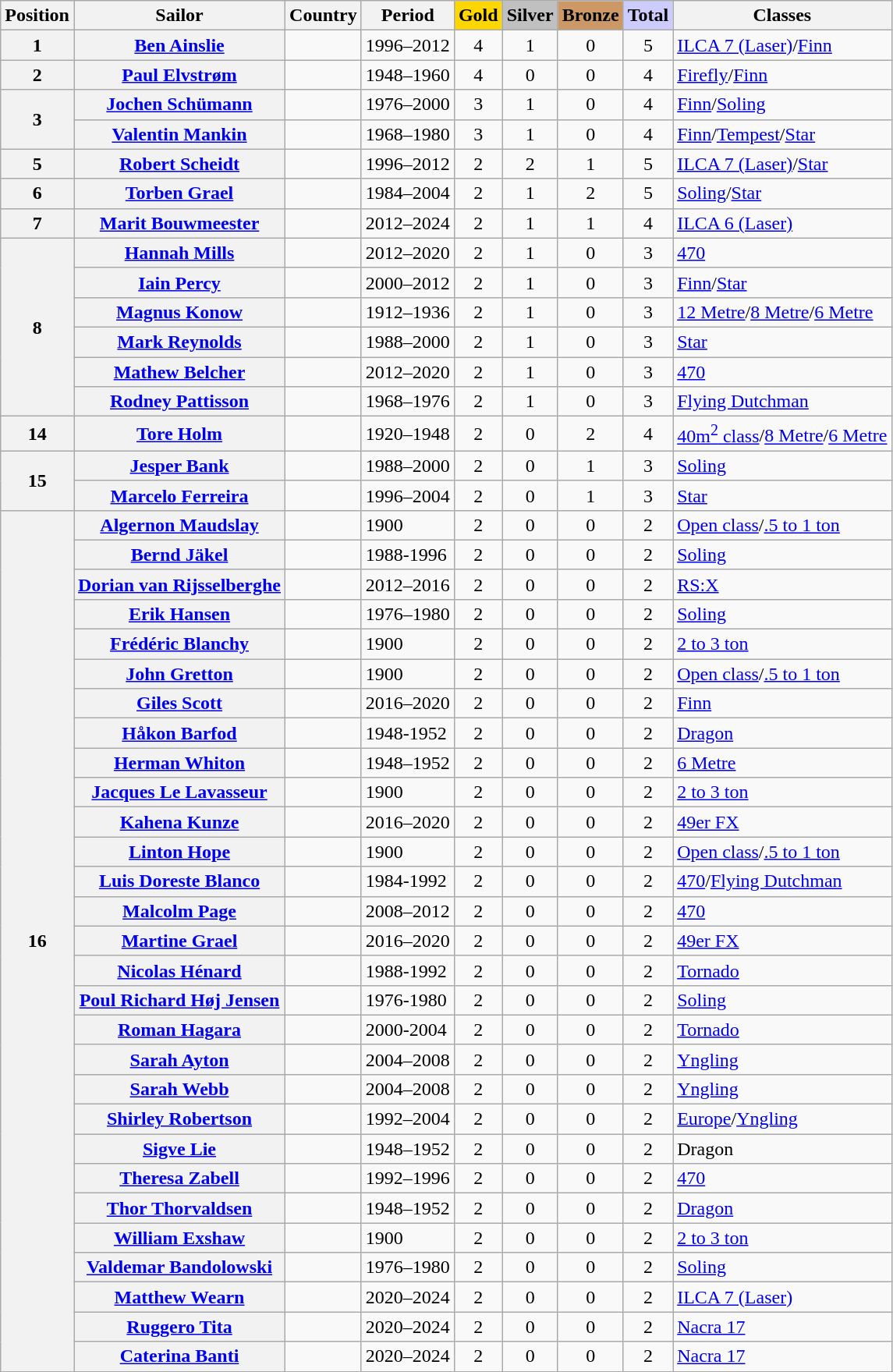<table class="wikitable sortable plainrowheaders sticky-header">
<tr>
<th scope="col">Position</th>
<th scope="col">Sailor</th>
<th scope="col">Country</th>
<th scope="col">Period</th>
<th scope="col" style="background:gold; width:30px;">Gold</th>
<th scope="col" style="background:silver; width:30px;">Silver</th>
<th scope="col" style="background:#c96; width:30px;">Bronze</th>
<th scope="col" style="background:#ccf; width:30px;">Total</th>
<th scope="col">Classes</th>
</tr>
<tr>
<th scope="row" style="text-align:center;"><strong>1</strong></th>
<th scope="row"><a href='#'>Ben Ainslie</a></th>
<td></td>
<td>1996–2012</td>
<td align=center>4</td>
<td align=center>1</td>
<td align=center>0</td>
<td align=center>5</td>
<td><a href='#'>ILCA 7 (Laser)</a>/<a href='#'>Finn</a></td>
</tr>
<tr>
<th scope="row" style="text-align:center;"><strong>2</strong></th>
<th scope="row"><a href='#'>Paul Elvstrøm</a></th>
<td></td>
<td>1948–1960</td>
<td align=center>4</td>
<td align=center>0</td>
<td align=center>0</td>
<td align=center>4</td>
<td><a href='#'>Firefly</a>/<a href='#'>Finn</a></td>
</tr>
<tr>
<th scope="rowgroup" rowspan="2" style="text-align:center;"><strong>3</strong></th>
<th scope="row"><a href='#'>Jochen Schümann</a></th>
<td><br></td>
<td>1976–2000</td>
<td align=center>3</td>
<td align=center>1</td>
<td align=center>0</td>
<td align=center>4</td>
<td><a href='#'>Finn</a>/<a href='#'>Soling</a></td>
</tr>
<tr>
<th scope="row"><a href='#'>Valentin Mankin</a></th>
<td></td>
<td>1968–1980</td>
<td align=center>3</td>
<td align=center>1</td>
<td align=center>0</td>
<td align=center>4</td>
<td><a href='#'>Finn</a>/<a href='#'>Tempest</a>/<a href='#'>Star</a></td>
</tr>
<tr>
<th scope="row" style="text-align:center;"><strong>5</strong></th>
<th scope="row"><a href='#'>Robert Scheidt</a></th>
<td></td>
<td>1996–2012</td>
<td align=center>2</td>
<td align=center>2</td>
<td align=center>1</td>
<td align=center>5</td>
<td><a href='#'>ILCA 7 (Laser)</a>/<a href='#'>Star</a></td>
</tr>
<tr>
<th scope="row" style="text-align:center;"><strong>6</strong></th>
<th scope="row"><a href='#'>Torben Grael</a></th>
<td></td>
<td>1984–2004</td>
<td align=center>2</td>
<td align=center>1</td>
<td align=center>2</td>
<td align=center>5</td>
<td><a href='#'>Soling</a>/<a href='#'>Star</a></td>
</tr>
<tr>
<th scope="row" style="text-align:center;"><strong>7</strong></th>
<th scope="row"><a href='#'>Marit Bouwmeester</a></th>
<td></td>
<td>2012–2024</td>
<td align=center>2</td>
<td align=center>1</td>
<td align=center>1</td>
<td align=center>4</td>
<td><a href='#'>ILCA 6 (Laser)</a></td>
</tr>
<tr>
<th scope="rowgroup" rowspan="6" style="text-align:center;"><strong>8</strong></th>
<th scope="row"><a href='#'>Hannah Mills</a></th>
<td></td>
<td>2012–2020</td>
<td align=center>2</td>
<td align=center>1</td>
<td align=center>0</td>
<td align=center>3</td>
<td><a href='#'>470</a></td>
</tr>
<tr>
<th scope="row"><a href='#'>Iain Percy</a></th>
<td></td>
<td>2000–2012</td>
<td align=center>2</td>
<td align=center>1</td>
<td align=center>0</td>
<td align=center>3</td>
<td><a href='#'>Finn</a>/<a href='#'>Star</a></td>
</tr>
<tr>
<th scope="row"><a href='#'>Magnus Konow</a></th>
<td></td>
<td>1912–1936</td>
<td align=center>2</td>
<td align=center>1</td>
<td align=center>0</td>
<td align=center>3</td>
<td><a href='#'>12 Metre</a>/<a href='#'>8 Metre</a>/<a href='#'>6 Metre</a></td>
</tr>
<tr>
<th scope="row"><a href='#'>Mark Reynolds</a></th>
<td></td>
<td>1988–2000</td>
<td align=center>2</td>
<td align=center>1</td>
<td align=center>0</td>
<td align=center>3</td>
<td><a href='#'>Star</a></td>
</tr>
<tr>
<th scope="row"><a href='#'>Mathew Belcher</a></th>
<td></td>
<td>2012–2020</td>
<td align=center>2</td>
<td align=center>1</td>
<td align=center>0</td>
<td align=center>3</td>
<td><a href='#'>470</a></td>
</tr>
<tr>
<th scope="row"><a href='#'>Rodney Pattisson</a></th>
<td></td>
<td>1968–1976</td>
<td align=center>2</td>
<td align=center>1</td>
<td align=center>0</td>
<td align=center>3</td>
<td><a href='#'>Flying Dutchman</a></td>
</tr>
<tr>
<th scope="row" style="text-align:center;"><strong>14</strong></th>
<th scope="row"><a href='#'>Tore Holm</a></th>
<td></td>
<td>1920–1948</td>
<td align=center>2</td>
<td align=center>0</td>
<td align=center>2</td>
<td align=center>4</td>
<td><a href='#'>40m<sup>2</sup> class</a>/<a href='#'>8 Metre</a>/<a href='#'>6 Metre</a></td>
</tr>
<tr>
<th scope="rowgroup" rowspan="2" style="text-align:center;"><strong>15</strong></th>
<th scope="row"><a href='#'>Jesper Bank</a></th>
<td></td>
<td>1988–2000</td>
<td align=center>2</td>
<td align=center>0</td>
<td align=center>1</td>
<td align=center>3</td>
<td><a href='#'>Soling</a></td>
</tr>
<tr>
<th scope="row"><a href='#'>Marcelo Ferreira</a></th>
<td></td>
<td>1996–2004</td>
<td align=center>2</td>
<td align=center>0</td>
<td align=center>1</td>
<td align=center>3</td>
<td><a href='#'>Star</a></td>
</tr>
<tr>
<th scope="rowgroup" rowspan="29" style="text-align:center;"><strong>16</strong></th>
<th scope="row"><a href='#'>Algernon Maudslay</a></th>
<td></td>
<td>1900</td>
<td align=center>2</td>
<td align=center>0</td>
<td align=center>0</td>
<td align=center>2</td>
<td><a href='#'>Open class</a>/<a href='#'>.5 to 1 ton</a></td>
</tr>
<tr>
<th scope="row"><a href='#'>Bernd Jäkel</a></th>
<td><br></td>
<td>1988-1996</td>
<td align="center">2</td>
<td align=center>0</td>
<td align=center>0</td>
<td align=center>2</td>
<td><a href='#'>Soling</a></td>
</tr>
<tr>
<th scope="row"><a href='#'>Dorian van Rijsselberghe</a></th>
<td></td>
<td>2012–2016</td>
<td align=center>2</td>
<td align=center>0</td>
<td align=center>0</td>
<td align=center>2</td>
<td><a href='#'>RS:X</a></td>
</tr>
<tr>
<th scope="row"><a href='#'>Erik Hansen</a></th>
<td></td>
<td>1976–1980</td>
<td align=center>2</td>
<td align=center>0</td>
<td align=center>0</td>
<td align=center>2</td>
<td><a href='#'>Soling</a></td>
</tr>
<tr>
<th scope="row"><a href='#'>Frédéric Blanchy</a></th>
<td> <br> </td>
<td>1900</td>
<td align=center>2</td>
<td align=center>0</td>
<td align=center>0</td>
<td align=center>2</td>
<td><a href='#'>2 to 3 ton</a></td>
</tr>
<tr>
<th scope="row"><a href='#'>John Gretton</a></th>
<td></td>
<td>1900</td>
<td align=center>2</td>
<td align=center>0</td>
<td align=center>0</td>
<td align=center>2</td>
<td><a href='#'>Open class</a>/<a href='#'>.5 to 1 ton</a></td>
</tr>
<tr>
<th scope="row"><a href='#'>Giles Scott</a></th>
<td></td>
<td>2016–2020</td>
<td align=center>2</td>
<td align=center>0</td>
<td align=center>0</td>
<td align=center>2</td>
<td><a href='#'>Finn</a></td>
</tr>
<tr>
<th scope="row"><a href='#'>Håkon Barfod</a></th>
<td></td>
<td>1948-1952</td>
<td align=center>2</td>
<td align=center>0</td>
<td align=center>0</td>
<td align=center>2</td>
<td><a href='#'>Dragon</a></td>
</tr>
<tr>
<th scope="row"><a href='#'>Herman Whiton</a></th>
<td></td>
<td>1948–1952</td>
<td align=center>2</td>
<td align=center>0</td>
<td align=center>0</td>
<td align=center>2</td>
<td><a href='#'>6 Metre</a></td>
</tr>
<tr  >
<th scope="row"><a href='#'>Jacques Le Lavasseur</a></th>
<td> <br> </td>
<td>1900</td>
<td align=center>2</td>
<td align=center>0</td>
<td align=center>0</td>
<td align=center>2</td>
<td><a href='#'>2 to 3 ton</a></td>
</tr>
<tr  >
<th scope="row"><a href='#'>Kahena Kunze</a></th>
<td></td>
<td>2016–2020</td>
<td align=center>2</td>
<td align=center>0</td>
<td align=center>0</td>
<td align=center>2</td>
<td><a href='#'>49er FX</a></td>
</tr>
<tr>
<th scope="row"><a href='#'>Linton Hope</a></th>
<td></td>
<td>1900</td>
<td align=center>2</td>
<td align=center>0</td>
<td align=center>0</td>
<td align=center>2</td>
<td><a href='#'>Open class</a>/<a href='#'>.5 to 1 ton</a></td>
</tr>
<tr>
<th scope="row"><a href='#'>Luis Doreste Blanco</a></th>
<td></td>
<td>1984-1992</td>
<td align=center>2</td>
<td align=center>0</td>
<td align=center>0</td>
<td align=center>2</td>
<td><a href='#'>470</a>/<a href='#'>Flying Dutchman</a></td>
</tr>
<tr>
<th scope="row"><a href='#'>Malcolm Page</a></th>
<td></td>
<td>2008–2012</td>
<td align=center>2</td>
<td align=center>0</td>
<td align=center>0</td>
<td align=center>2</td>
<td><a href='#'>470</a></td>
</tr>
<tr>
<th scope="row"><a href='#'>Martine Grael</a></th>
<td></td>
<td>2016–2020</td>
<td align=center>2</td>
<td align=center>0</td>
<td align=center>0</td>
<td align=center>2</td>
<td><a href='#'>49er FX</a></td>
</tr>
<tr>
<th scope="row"><a href='#'>Nicolas Hénard</a></th>
<td></td>
<td>1988-1992</td>
<td align=center>2</td>
<td align=center>0</td>
<td align=center>0</td>
<td align=center>2</td>
<td><a href='#'>Tornado</a></td>
</tr>
<tr>
<th scope="row"><a href='#'>Poul Richard Høj Jensen</a></th>
<td></td>
<td>1976-1980</td>
<td align=center>2</td>
<td align=center>0</td>
<td align=center>0</td>
<td align=center>2</td>
<td><a href='#'>Soling</a></td>
</tr>
<tr>
<th scope="row"><a href='#'>Roman Hagara</a></th>
<td></td>
<td>2000-2004</td>
<td align=center>2</td>
<td align=center>0</td>
<td align=center>0</td>
<td align=center>2</td>
<td><a href='#'>Tornado</a></td>
</tr>
<tr>
<th scope="row"><a href='#'>Sarah Ayton</a></th>
<td></td>
<td>2004–2008</td>
<td align=center>2</td>
<td align=center>0</td>
<td align=center>0</td>
<td align=center>2</td>
<td><a href='#'>Yngling</a></td>
</tr>
<tr>
<th scope="row"><a href='#'>Sarah Webb</a></th>
<td></td>
<td>2004–2008</td>
<td align=center>2</td>
<td align=center>0</td>
<td align=center>0</td>
<td align=center>2</td>
<td><a href='#'>Yngling</a></td>
</tr>
<tr>
<th scope="row"><a href='#'>Shirley Robertson</a></th>
<td></td>
<td>1992–2004</td>
<td align=center>2</td>
<td align=center>0</td>
<td align=center>0</td>
<td align=center>2</td>
<td><a href='#'>Europe</a>/<a href='#'>Yngling</a></td>
</tr>
<tr>
<th scope="row"><a href='#'>Sigve Lie</a></th>
<td></td>
<td>1948–1952</td>
<td align=center>2</td>
<td align=center>0</td>
<td align=center>0</td>
<td align=center>2</td>
<td>Dragon</td>
</tr>
<tr>
<th scope="row"><a href='#'>Theresa Zabell</a></th>
<td></td>
<td>1992–1996</td>
<td align=center>2</td>
<td align=center>0</td>
<td align=center>0</td>
<td align=center>2</td>
<td><a href='#'>470</a></td>
</tr>
<tr>
<th scope="row"><a href='#'>Thor Thorvaldsen</a></th>
<td></td>
<td>1948–1952</td>
<td align="center">2</td>
<td align=center>0</td>
<td align=center>0</td>
<td align=center>2</td>
<td><a href='#'>Dragon</a></td>
</tr>
<tr>
<th scope="row"><a href='#'>William Exshaw</a></th>
<td> <br> </td>
<td>1900</td>
<td align=center>2</td>
<td align=center>0</td>
<td align=center>0</td>
<td align=center>2</td>
<td><a href='#'>2 to 3 ton</a></td>
</tr>
<tr>
<th scope="row"><a href='#'>Valdemar Bandolowski</a></th>
<td></td>
<td>1976–1980</td>
<td align=center>2</td>
<td align=center>0</td>
<td align=center>0</td>
<td align=center>2</td>
<td><a href='#'>Soling</a></td>
</tr>
<tr>
<th scope="row"><a href='#'>Matthew Wearn</a></th>
<td></td>
<td>2020–2024</td>
<td align=center>2</td>
<td align=center>0</td>
<td align=center>0</td>
<td align=center>2</td>
<td><a href='#'>ILCA 7 (Laser)</a></td>
</tr>
<tr>
<th scope="row"><a href='#'>Ruggero Tita</a></th>
<td></td>
<td>2020–2024</td>
<td align=center>2</td>
<td align=center>0</td>
<td align=center>0</td>
<td align=center>2</td>
<td><a href='#'>Nacra 17</a></td>
</tr>
<tr>
<th scope="row"><a href='#'>Caterina Banti</a></th>
<td></td>
<td>2020–2024</td>
<td align=center>2</td>
<td align=center>0</td>
<td align=center>0</td>
<td align=center>2</td>
<td><a href='#'>Nacra 17</a></td>
</tr>
<tr>
</tr>
</table>
